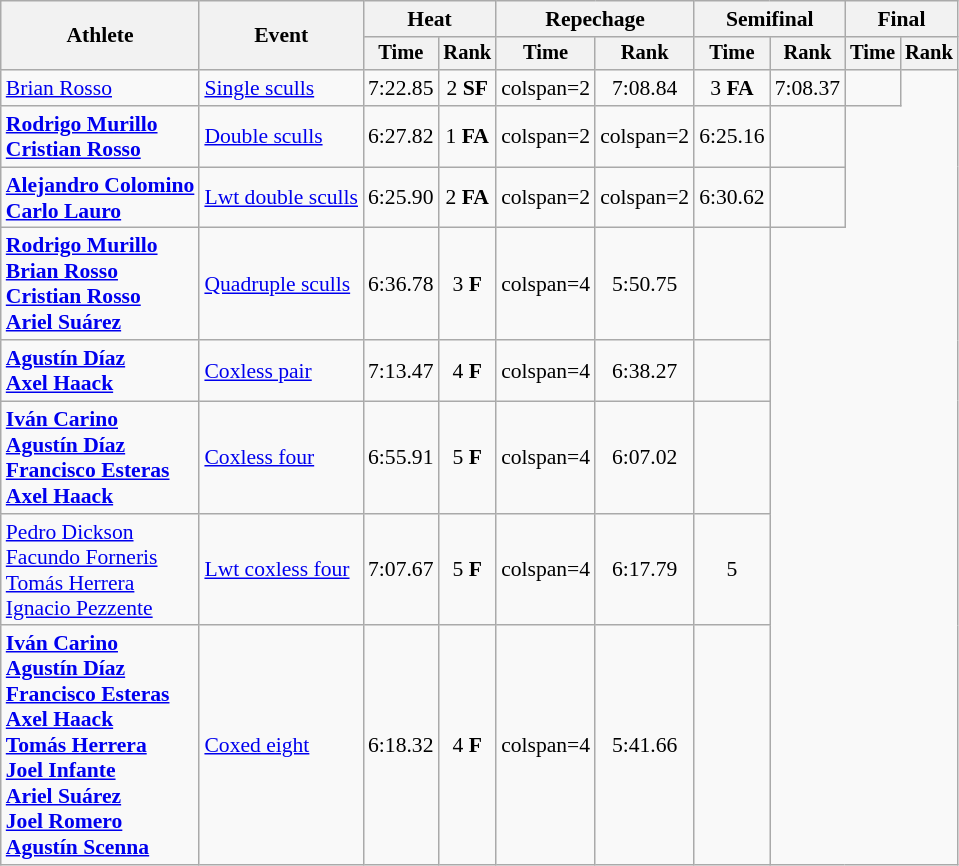<table class="wikitable" style="font-size:90%;text-align:center">
<tr>
<th rowspan=2>Athlete</th>
<th rowspan=2>Event</th>
<th colspan=2>Heat</th>
<th colspan=2>Repechage</th>
<th colspan=2>Semifinal</th>
<th colspan=2>Final</th>
</tr>
<tr style=font-size:95%>
<th>Time</th>
<th>Rank</th>
<th>Time</th>
<th>Rank</th>
<th>Time</th>
<th>Rank</th>
<th>Time</th>
<th>Rank</th>
</tr>
<tr>
<td style="text-align:left"><a href='#'>Brian Rosso</a></td>
<td style="text-align:left"><a href='#'>Single sculls</a></td>
<td>7:22.85</td>
<td>2 <strong>SF</strong></td>
<td>colspan=2 </td>
<td>7:08.84</td>
<td>3 <strong>FA</strong></td>
<td>7:08.37</td>
<td></td>
</tr>
<tr>
<td style="text-align:left"><strong><a href='#'>Rodrigo Murillo</a><br><a href='#'>Cristian Rosso</a></strong></td>
<td style="text-align:left"><a href='#'>Double sculls</a></td>
<td>6:27.82</td>
<td>1 <strong>FA</strong></td>
<td>colspan=2 </td>
<td>colspan=2 </td>
<td>6:25.16</td>
<td></td>
</tr>
<tr>
<td style="text-align:left"><strong><a href='#'>Alejandro Colomino</a><br><a href='#'>Carlo Lauro</a></strong></td>
<td style="text-align:left"><a href='#'>Lwt double sculls</a></td>
<td>6:25.90</td>
<td>2 <strong>FA</strong></td>
<td>colspan=2 </td>
<td>colspan=2 </td>
<td>6:30.62</td>
<td></td>
</tr>
<tr>
<td style="text-align:left"><strong><a href='#'>Rodrigo Murillo</a><br><a href='#'>Brian Rosso</a><br><a href='#'>Cristian Rosso</a><br><a href='#'>Ariel Suárez</a></strong></td>
<td style="text-align:left"><a href='#'>Quadruple sculls</a></td>
<td>6:36.78</td>
<td>3 <strong>F</strong></td>
<td>colspan=4 </td>
<td>5:50.75</td>
<td></td>
</tr>
<tr>
<td style="text-align:left"><strong><a href='#'>Agustín Díaz</a><br><a href='#'>Axel Haack</a></strong></td>
<td style="text-align:left"><a href='#'>Coxless pair</a></td>
<td>7:13.47</td>
<td>4 <strong>F</strong></td>
<td>colspan=4 </td>
<td>6:38.27</td>
<td></td>
</tr>
<tr>
<td style="text-align:left"><strong><a href='#'>Iván Carino</a><br><a href='#'>Agustín Díaz</a><br><a href='#'>Francisco Esteras</a><br><a href='#'>Axel Haack</a></strong></td>
<td style="text-align:left"><a href='#'>Coxless four</a></td>
<td>6:55.91</td>
<td>5 <strong>F</strong></td>
<td>colspan=4 </td>
<td>6:07.02</td>
<td></td>
</tr>
<tr>
<td style="text-align:left"><a href='#'>Pedro Dickson</a><br><a href='#'>Facundo Forneris</a><br><a href='#'>Tomás Herrera</a><br><a href='#'>Ignacio Pezzente</a></td>
<td style="text-align:left"><a href='#'>Lwt coxless four</a></td>
<td>7:07.67</td>
<td>5 <strong>F</strong></td>
<td>colspan=4 </td>
<td>6:17.79</td>
<td>5</td>
</tr>
<tr>
<td style="text-align:left"><strong><a href='#'>Iván Carino</a><br><a href='#'>Agustín Díaz</a><br><a href='#'>Francisco Esteras</a><br><a href='#'>Axel Haack</a><br><a href='#'>Tomás Herrera</a><br><a href='#'>Joel Infante</a><br><a href='#'>Ariel Suárez</a><br><a href='#'>Joel Romero</a><br><a href='#'>Agustín Scenna</a></strong></td>
<td style="text-align:left"><a href='#'>Coxed eight</a></td>
<td>6:18.32</td>
<td>4 <strong>F</strong></td>
<td>colspan=4 </td>
<td>5:41.66</td>
<td></td>
</tr>
</table>
